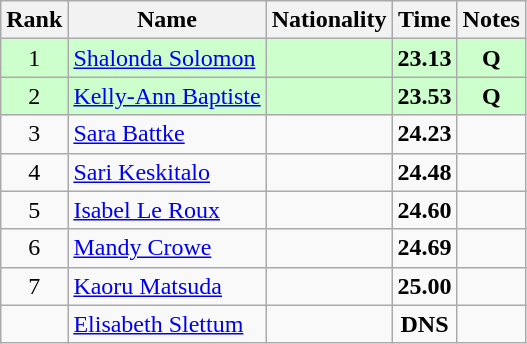<table class="wikitable sortable" style="text-align:center">
<tr>
<th>Rank</th>
<th>Name</th>
<th>Nationality</th>
<th>Time</th>
<th>Notes</th>
</tr>
<tr bgcolor=ccffcc>
<td>1</td>
<td align=left><a href='#'>Shalonda Solomon</a></td>
<td align=left></td>
<td><strong>23.13</strong></td>
<td><strong>Q</strong></td>
</tr>
<tr bgcolor=ccffcc>
<td>2</td>
<td align=left><a href='#'>Kelly-Ann Baptiste</a></td>
<td align=left></td>
<td><strong>23.53</strong></td>
<td><strong>Q</strong></td>
</tr>
<tr>
<td>3</td>
<td align=left><a href='#'>Sara Battke</a></td>
<td align=left></td>
<td><strong>24.23</strong></td>
<td></td>
</tr>
<tr>
<td>4</td>
<td align=left><a href='#'>Sari Keskitalo</a></td>
<td align=left></td>
<td><strong>24.48</strong></td>
<td></td>
</tr>
<tr>
<td>5</td>
<td align=left><a href='#'>Isabel Le Roux</a></td>
<td align=left></td>
<td><strong>24.60</strong></td>
<td></td>
</tr>
<tr>
<td>6</td>
<td align=left><a href='#'>Mandy Crowe</a></td>
<td align=left></td>
<td><strong>24.69</strong></td>
<td></td>
</tr>
<tr>
<td>7</td>
<td align=left><a href='#'>Kaoru Matsuda</a></td>
<td align=left></td>
<td><strong>25.00</strong></td>
<td></td>
</tr>
<tr>
<td></td>
<td align=left><a href='#'>Elisabeth Slettum</a></td>
<td align=left></td>
<td><strong>DNS</strong></td>
<td></td>
</tr>
</table>
